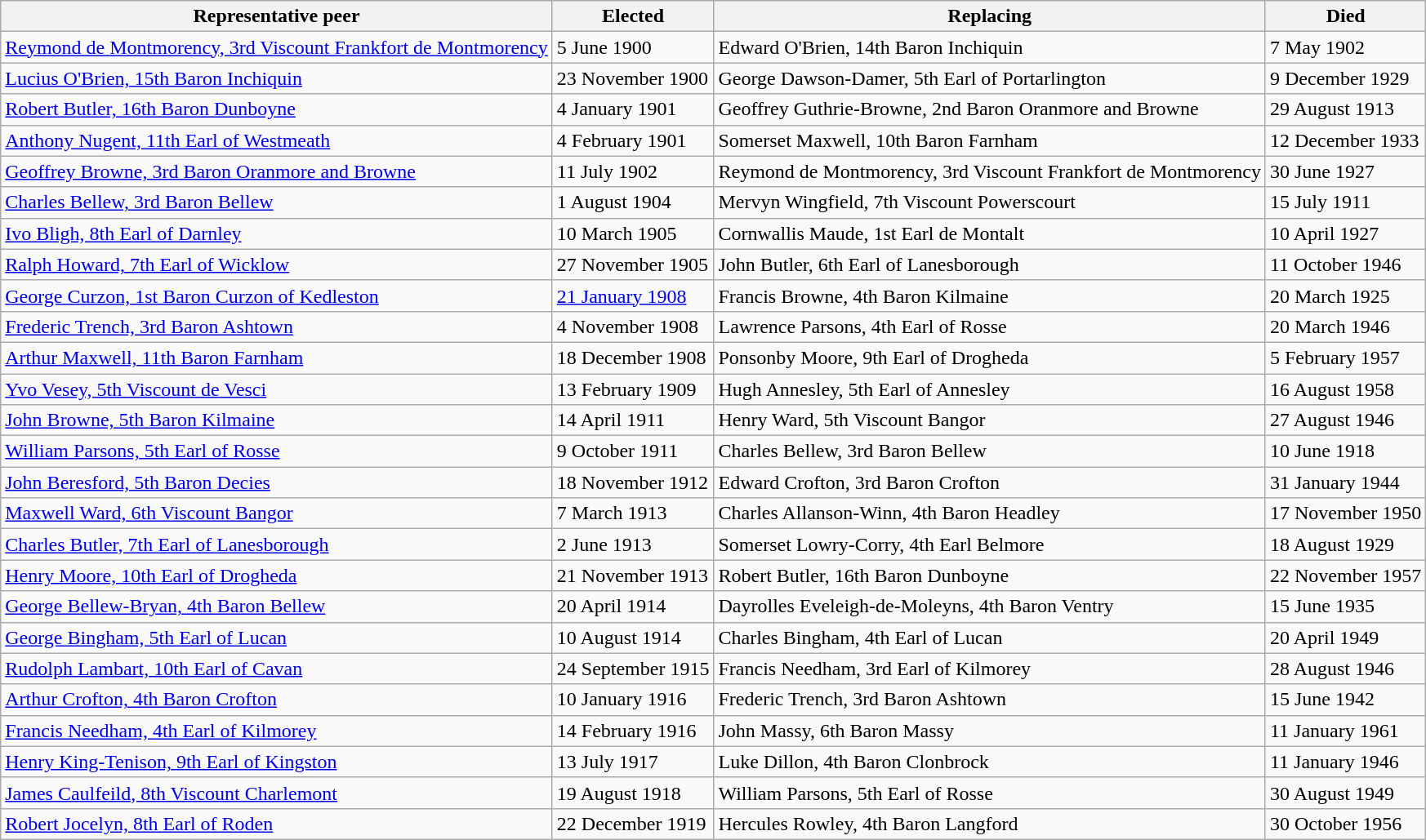<table class="sortable wikitable">
<tr>
<th>Representative peer</th>
<th>Elected</th>
<th>Replacing</th>
<th>Died</th>
</tr>
<tr>
<td><a href='#'>Reymond de Montmorency, 3rd Viscount Frankfort de Montmorency</a></td>
<td>5 June 1900</td>
<td>Edward O'Brien, 14th Baron Inchiquin</td>
<td>7 May 1902</td>
</tr>
<tr>
<td><a href='#'>Lucius O'Brien, 15th Baron Inchiquin</a></td>
<td>23 November 1900</td>
<td>George Dawson-Damer, 5th Earl of Portarlington</td>
<td>9 December 1929</td>
</tr>
<tr>
<td><a href='#'>Robert Butler, 16th Baron Dunboyne</a></td>
<td>4 January 1901</td>
<td>Geoffrey Guthrie-Browne, 2nd Baron Oranmore and Browne</td>
<td>29 August 1913</td>
</tr>
<tr>
<td><a href='#'>Anthony Nugent, 11th Earl of Westmeath</a></td>
<td>4 February 1901</td>
<td>Somerset Maxwell, 10th Baron Farnham</td>
<td>12 December 1933</td>
</tr>
<tr>
<td><a href='#'>Geoffrey Browne, 3rd Baron Oranmore and Browne</a></td>
<td>11 July 1902</td>
<td>Reymond de Montmorency, 3rd Viscount Frankfort de Montmorency</td>
<td>30 June 1927</td>
</tr>
<tr>
<td><a href='#'>Charles Bellew, 3rd Baron Bellew</a></td>
<td>1 August 1904</td>
<td>Mervyn Wingfield, 7th Viscount Powerscourt</td>
<td>15 July 1911</td>
</tr>
<tr>
<td><a href='#'>Ivo Bligh, 8th Earl of Darnley</a></td>
<td>10 March 1905</td>
<td>Cornwallis Maude, 1st Earl de Montalt</td>
<td>10 April 1927</td>
</tr>
<tr>
<td><a href='#'>Ralph Howard, 7th Earl of Wicklow</a></td>
<td>27 November 1905</td>
<td>John Butler, 6th Earl of Lanesborough</td>
<td>11 October 1946</td>
</tr>
<tr>
<td><a href='#'>George Curzon, 1st Baron Curzon of Kedleston</a></td>
<td><a href='#'>21 January 1908</a></td>
<td>Francis Browne, 4th Baron Kilmaine</td>
<td>20 March 1925</td>
</tr>
<tr>
<td><a href='#'>Frederic Trench, 3rd Baron Ashtown</a></td>
<td>4 November 1908</td>
<td>Lawrence Parsons, 4th Earl of Rosse</td>
<td>20 March 1946</td>
</tr>
<tr>
<td><a href='#'>Arthur Maxwell, 11th Baron Farnham</a></td>
<td>18 December 1908</td>
<td>Ponsonby Moore, 9th Earl of Drogheda</td>
<td>5 February 1957</td>
</tr>
<tr>
<td><a href='#'>Yvo Vesey, 5th Viscount de Vesci</a></td>
<td>13 February 1909</td>
<td>Hugh Annesley, 5th Earl of Annesley</td>
<td>16 August 1958</td>
</tr>
<tr>
<td><a href='#'>John Browne, 5th Baron Kilmaine</a></td>
<td>14 April 1911</td>
<td>Henry Ward, 5th Viscount Bangor</td>
<td>27 August 1946</td>
</tr>
<tr>
<td><a href='#'>William Parsons, 5th Earl of Rosse</a></td>
<td>9 October 1911</td>
<td>Charles Bellew, 3rd Baron Bellew</td>
<td>10 June 1918</td>
</tr>
<tr>
<td><a href='#'>John Beresford, 5th Baron Decies</a></td>
<td>18 November 1912</td>
<td>Edward Crofton, 3rd Baron Crofton</td>
<td>31 January 1944</td>
</tr>
<tr>
<td><a href='#'>Maxwell Ward, 6th Viscount Bangor</a></td>
<td>7 March 1913</td>
<td>Charles Allanson-Winn, 4th Baron Headley</td>
<td>17 November 1950</td>
</tr>
<tr>
<td><a href='#'>Charles Butler, 7th Earl of Lanesborough</a></td>
<td>2 June 1913</td>
<td>Somerset Lowry-Corry, 4th Earl Belmore</td>
<td>18 August 1929</td>
</tr>
<tr>
<td><a href='#'>Henry Moore, 10th Earl of Drogheda</a></td>
<td>21 November 1913</td>
<td>Robert Butler, 16th Baron Dunboyne</td>
<td>22 November 1957</td>
</tr>
<tr>
<td><a href='#'>George Bellew-Bryan, 4th Baron Bellew</a></td>
<td>20 April 1914</td>
<td>Dayrolles Eveleigh-de-Moleyns, 4th Baron Ventry</td>
<td>15 June 1935</td>
</tr>
<tr>
<td><a href='#'>George Bingham, 5th Earl of Lucan</a></td>
<td>10 August 1914</td>
<td>Charles Bingham, 4th Earl of Lucan</td>
<td>20 April 1949</td>
</tr>
<tr>
<td><a href='#'>Rudolph Lambart, 10th Earl of Cavan</a></td>
<td>24 September 1915</td>
<td>Francis Needham, 3rd Earl of Kilmorey</td>
<td>28 August 1946</td>
</tr>
<tr>
<td><a href='#'>Arthur Crofton, 4th Baron Crofton</a></td>
<td>10 January 1916</td>
<td>Frederic Trench, 3rd Baron Ashtown</td>
<td>15 June 1942</td>
</tr>
<tr>
<td><a href='#'>Francis Needham, 4th Earl of Kilmorey</a></td>
<td>14 February 1916</td>
<td>John Massy, 6th Baron Massy</td>
<td>11 January 1961</td>
</tr>
<tr>
<td><a href='#'>Henry King-Tenison, 9th Earl of Kingston</a></td>
<td>13 July 1917</td>
<td>Luke Dillon, 4th Baron Clonbrock</td>
<td>11 January 1946</td>
</tr>
<tr>
<td><a href='#'>James Caulfeild, 8th Viscount Charlemont</a></td>
<td>19 August 1918</td>
<td>William Parsons, 5th Earl of Rosse</td>
<td>30 August 1949</td>
</tr>
<tr>
<td><a href='#'>Robert Jocelyn, 8th Earl of Roden</a></td>
<td>22 December 1919</td>
<td>Hercules Rowley, 4th Baron Langford</td>
<td>30 October 1956</td>
</tr>
</table>
